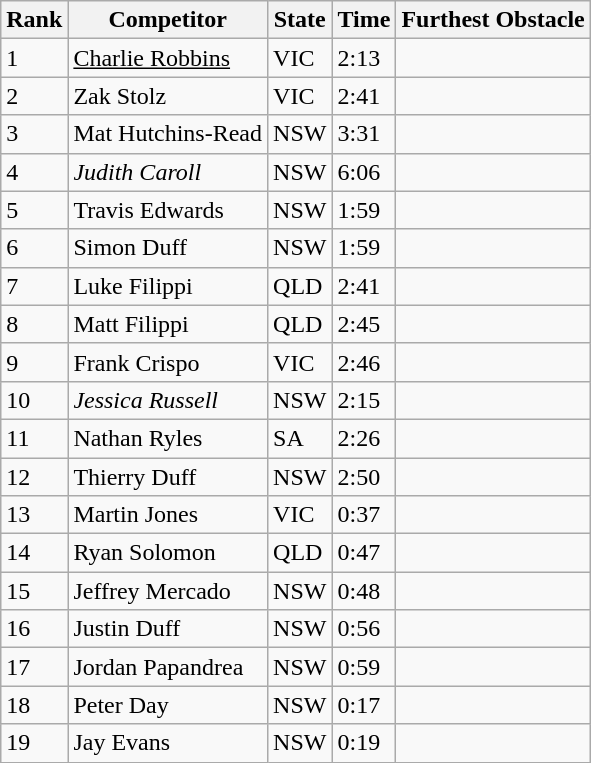<table class="wikitable sortable mw-collapsible">
<tr>
<th>Rank</th>
<th>Competitor</th>
<th>State</th>
<th>Time</th>
<th>Furthest Obstacle</th>
</tr>
<tr>
<td>1</td>
<td><u>Charlie Robbins</u></td>
<td>VIC</td>
<td>2:13</td>
<td></td>
</tr>
<tr>
<td>2</td>
<td>Zak Stolz</td>
<td>VIC</td>
<td>2:41</td>
<td></td>
</tr>
<tr>
<td>3</td>
<td>Mat Hutchins-Read</td>
<td>NSW</td>
<td>3:31</td>
<td></td>
</tr>
<tr>
<td>4</td>
<td><em>Judith Caroll</em></td>
<td>NSW</td>
<td>6:06</td>
<td></td>
</tr>
<tr>
<td>5</td>
<td>Travis Edwards</td>
<td>NSW</td>
<td>1:59</td>
<td></td>
</tr>
<tr>
<td>6</td>
<td>Simon Duff</td>
<td>NSW</td>
<td>1:59</td>
<td></td>
</tr>
<tr>
<td>7</td>
<td>Luke Filippi</td>
<td>QLD</td>
<td>2:41</td>
<td></td>
</tr>
<tr>
<td>8</td>
<td>Matt Filippi</td>
<td>QLD</td>
<td>2:45</td>
<td></td>
</tr>
<tr>
<td>9</td>
<td>Frank Crispo</td>
<td>VIC</td>
<td>2:46</td>
<td></td>
</tr>
<tr>
<td>10</td>
<td><em>Jessica Russell</em></td>
<td>NSW</td>
<td>2:15</td>
<td></td>
</tr>
<tr>
<td>11</td>
<td>Nathan Ryles</td>
<td>SA</td>
<td>2:26</td>
<td></td>
</tr>
<tr>
<td>12</td>
<td>Thierry Duff</td>
<td>NSW</td>
<td>2:50</td>
<td></td>
</tr>
<tr>
<td>13</td>
<td>Martin Jones</td>
<td>VIC</td>
<td>0:37</td>
<td></td>
</tr>
<tr>
<td>14</td>
<td>Ryan Solomon</td>
<td>QLD</td>
<td>0:47</td>
<td></td>
</tr>
<tr>
<td>15</td>
<td>Jeffrey Mercado</td>
<td>NSW</td>
<td>0:48</td>
<td></td>
</tr>
<tr>
<td>16</td>
<td>Justin Duff</td>
<td>NSW</td>
<td>0:56</td>
<td></td>
</tr>
<tr>
<td>17</td>
<td>Jordan Papandrea</td>
<td>NSW</td>
<td>0:59</td>
<td></td>
</tr>
<tr>
<td>18</td>
<td>Peter Day</td>
<td>NSW</td>
<td>0:17</td>
<td></td>
</tr>
<tr>
<td>19</td>
<td>Jay Evans</td>
<td>NSW</td>
<td>0:19</td>
<td></td>
</tr>
</table>
